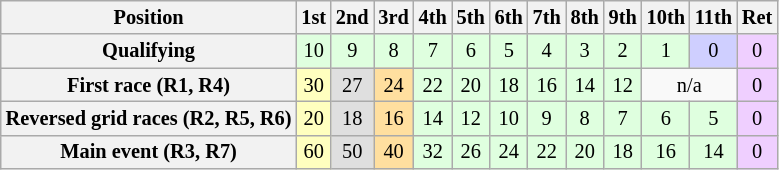<table class="wikitable" style="font-size:85%; text-align:center">
<tr>
<th>Position</th>
<th>1st</th>
<th>2nd</th>
<th>3rd</th>
<th>4th</th>
<th>5th</th>
<th>6th</th>
<th>7th</th>
<th>8th</th>
<th>9th</th>
<th>10th</th>
<th>11th</th>
<th>Ret</th>
</tr>
<tr>
<th>Qualifying</th>
<td style="background:#dfffdf;">10</td>
<td style="background:#dfffdf;">9</td>
<td style="background:#dfffdf;">8</td>
<td style="background:#dfffdf;">7</td>
<td style="background:#dfffdf;">6</td>
<td style="background:#dfffdf;">5</td>
<td style="background:#dfffdf;">4</td>
<td style="background:#dfffdf;">3</td>
<td style="background:#dfffdf;">2</td>
<td style="background:#dfffdf;">1</td>
<td style="background:#cfcfff;">0</td>
<td style="background:#efcfff;">0</td>
</tr>
<tr>
<th>First race (R1, R4)</th>
<td style="background:#ffffbf;">30</td>
<td style="background:#dfdfdf;">27</td>
<td style="background:#ffdf9f;">24</td>
<td style="background:#dfffdf;">22</td>
<td style="background:#dfffdf;">20</td>
<td style="background:#dfffdf;">18</td>
<td style="background:#dfffdf;">16</td>
<td style="background:#dfffdf;">14</td>
<td style="background:#dfffdf;">12</td>
<td colspan="2">n/a</td>
<td style="background:#efcfff;">0</td>
</tr>
<tr>
<th>Reversed grid races (R2, R5, R6)</th>
<td style="background:#ffffbf;">20</td>
<td style="background:#dfdfdf;">18</td>
<td style="background:#ffdf9f;">16</td>
<td style="background:#dfffdf;">14</td>
<td style="background:#dfffdf;">12</td>
<td style="background:#dfffdf;">10</td>
<td style="background:#dfffdf;">9</td>
<td style="background:#dfffdf;">8</td>
<td style="background:#dfffdf;">7</td>
<td style="background:#dfffdf;">6</td>
<td style="background:#dfffdf;">5</td>
<td style="background:#efcfff;">0</td>
</tr>
<tr>
<th>Main event (R3, R7)</th>
<td style="background:#ffffbf;">60</td>
<td style="background:#dfdfdf;">50</td>
<td style="background:#ffdf9f;">40</td>
<td style="background:#dfffdf;">32</td>
<td style="background:#dfffdf;">26</td>
<td style="background:#dfffdf;">24</td>
<td style="background:#dfffdf;">22</td>
<td style="background:#dfffdf;">20</td>
<td style="background:#dfffdf;">18</td>
<td style="background:#dfffdf;">16</td>
<td style="background:#dfffdf;">14</td>
<td style="background:#efcfff;">0</td>
</tr>
</table>
